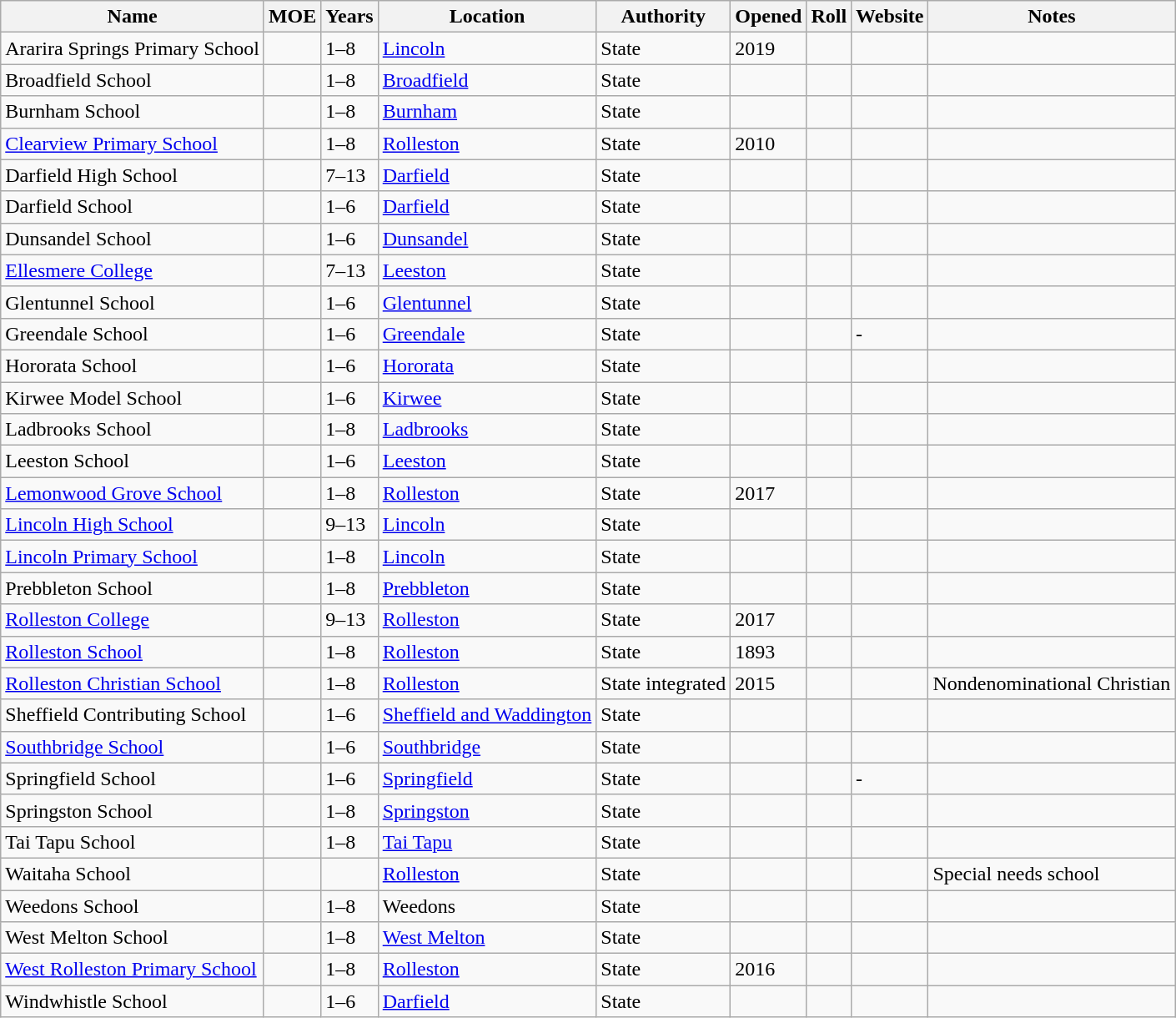<table class="wikitable sortable">
<tr>
<th>Name</th>
<th>MOE</th>
<th>Years</th>
<th>Location</th>
<th>Authority</th>
<th>Opened</th>
<th>Roll</th>
<th>Website</th>
<th>Notes</th>
</tr>
<tr>
<td>Ararira Springs Primary School</td>
<td></td>
<td>1–8</td>
<td><a href='#'>Lincoln</a></td>
<td>State</td>
<td>2019</td>
<td></td>
<td></td>
<td></td>
</tr>
<tr>
<td>Broadfield School</td>
<td></td>
<td>1–8</td>
<td><a href='#'>Broadfield</a></td>
<td>State</td>
<td></td>
<td></td>
<td></td>
<td></td>
</tr>
<tr>
<td>Burnham School</td>
<td></td>
<td>1–8</td>
<td><a href='#'>Burnham</a></td>
<td>State</td>
<td></td>
<td></td>
<td></td>
<td></td>
</tr>
<tr>
<td><a href='#'>Clearview Primary School</a></td>
<td></td>
<td>1–8</td>
<td><a href='#'>Rolleston</a></td>
<td>State</td>
<td>2010</td>
<td></td>
<td></td>
<td></td>
</tr>
<tr>
<td>Darfield High School</td>
<td></td>
<td>7–13</td>
<td><a href='#'>Darfield</a></td>
<td>State</td>
<td></td>
<td></td>
<td></td>
<td></td>
</tr>
<tr>
<td>Darfield School</td>
<td></td>
<td>1–6</td>
<td><a href='#'>Darfield</a></td>
<td>State</td>
<td></td>
<td></td>
<td></td>
<td></td>
</tr>
<tr>
<td>Dunsandel School</td>
<td></td>
<td>1–6</td>
<td><a href='#'>Dunsandel</a></td>
<td>State</td>
<td></td>
<td></td>
<td></td>
<td></td>
</tr>
<tr>
<td><a href='#'>Ellesmere College</a></td>
<td></td>
<td>7–13</td>
<td><a href='#'>Leeston</a></td>
<td>State</td>
<td></td>
<td></td>
<td></td>
<td></td>
</tr>
<tr>
<td>Glentunnel School</td>
<td></td>
<td>1–6</td>
<td><a href='#'>Glentunnel</a></td>
<td>State</td>
<td></td>
<td></td>
<td></td>
<td></td>
</tr>
<tr>
<td>Greendale School</td>
<td></td>
<td>1–6</td>
<td><a href='#'>Greendale</a></td>
<td>State</td>
<td></td>
<td></td>
<td>-</td>
<td></td>
</tr>
<tr>
<td>Hororata School</td>
<td></td>
<td>1–6</td>
<td><a href='#'>Hororata</a></td>
<td>State</td>
<td></td>
<td></td>
<td></td>
<td></td>
</tr>
<tr>
<td>Kirwee Model School</td>
<td></td>
<td>1–6</td>
<td><a href='#'>Kirwee</a></td>
<td>State</td>
<td></td>
<td></td>
<td></td>
<td></td>
</tr>
<tr>
<td>Ladbrooks School</td>
<td></td>
<td>1–8</td>
<td><a href='#'>Ladbrooks</a></td>
<td>State</td>
<td></td>
<td></td>
<td></td>
<td></td>
</tr>
<tr>
<td>Leeston School</td>
<td></td>
<td>1–6</td>
<td><a href='#'>Leeston</a></td>
<td>State</td>
<td></td>
<td></td>
<td></td>
<td></td>
</tr>
<tr>
<td><a href='#'>Lemonwood Grove School</a></td>
<td></td>
<td>1–8</td>
<td><a href='#'>Rolleston</a></td>
<td>State</td>
<td>2017</td>
<td></td>
<td></td>
<td></td>
</tr>
<tr>
<td><a href='#'>Lincoln High School</a></td>
<td></td>
<td>9–13</td>
<td><a href='#'>Lincoln</a></td>
<td>State</td>
<td></td>
<td></td>
<td></td>
<td></td>
</tr>
<tr>
<td><a href='#'>Lincoln Primary School</a></td>
<td></td>
<td>1–8</td>
<td><a href='#'>Lincoln</a></td>
<td>State</td>
<td></td>
<td></td>
<td></td>
<td></td>
</tr>
<tr>
<td>Prebbleton School</td>
<td></td>
<td>1–8</td>
<td><a href='#'>Prebbleton</a></td>
<td>State</td>
<td></td>
<td></td>
<td></td>
<td></td>
</tr>
<tr>
<td><a href='#'>Rolleston College</a></td>
<td></td>
<td>9–13</td>
<td><a href='#'>Rolleston</a></td>
<td>State</td>
<td>2017</td>
<td></td>
<td></td>
<td></td>
</tr>
<tr>
<td><a href='#'>Rolleston School</a></td>
<td></td>
<td>1–8</td>
<td><a href='#'>Rolleston</a></td>
<td>State</td>
<td>1893</td>
<td></td>
<td></td>
<td></td>
</tr>
<tr>
<td><a href='#'>Rolleston Christian School</a></td>
<td></td>
<td>1–8</td>
<td><a href='#'>Rolleston</a></td>
<td>State integrated</td>
<td>2015</td>
<td></td>
<td></td>
<td>Nondenominational Christian</td>
</tr>
<tr>
<td>Sheffield Contributing School</td>
<td></td>
<td>1–6</td>
<td><a href='#'>Sheffield and Waddington</a></td>
<td>State</td>
<td></td>
<td></td>
<td></td>
<td></td>
</tr>
<tr>
<td><a href='#'>Southbridge School</a></td>
<td></td>
<td>1–6</td>
<td><a href='#'>Southbridge</a></td>
<td>State</td>
<td></td>
<td></td>
<td></td>
<td></td>
</tr>
<tr>
<td>Springfield School</td>
<td></td>
<td>1–6</td>
<td><a href='#'>Springfield</a></td>
<td>State</td>
<td></td>
<td></td>
<td>-</td>
<td></td>
</tr>
<tr>
<td>Springston School</td>
<td></td>
<td>1–8</td>
<td><a href='#'>Springston</a></td>
<td>State</td>
<td></td>
<td></td>
<td></td>
<td></td>
</tr>
<tr>
<td>Tai Tapu School</td>
<td></td>
<td>1–8</td>
<td><a href='#'>Tai Tapu</a></td>
<td>State</td>
<td></td>
<td></td>
<td></td>
<td></td>
</tr>
<tr>
<td>Waitaha School</td>
<td></td>
<td></td>
<td><a href='#'>Rolleston</a></td>
<td>State</td>
<td></td>
<td></td>
<td></td>
<td>Special needs school</td>
</tr>
<tr>
<td>Weedons School</td>
<td></td>
<td>1–8</td>
<td>Weedons</td>
<td>State</td>
<td></td>
<td></td>
<td></td>
<td></td>
</tr>
<tr>
<td>West Melton School</td>
<td></td>
<td>1–8</td>
<td><a href='#'>West Melton</a></td>
<td>State</td>
<td></td>
<td></td>
<td></td>
<td></td>
</tr>
<tr>
<td><a href='#'>West Rolleston Primary School</a></td>
<td></td>
<td>1–8</td>
<td><a href='#'>Rolleston</a></td>
<td>State</td>
<td>2016</td>
<td></td>
<td></td>
<td></td>
</tr>
<tr>
<td>Windwhistle School</td>
<td></td>
<td>1–6</td>
<td><a href='#'>Darfield</a></td>
<td>State</td>
<td></td>
<td></td>
<td></td>
<td></td>
</tr>
</table>
